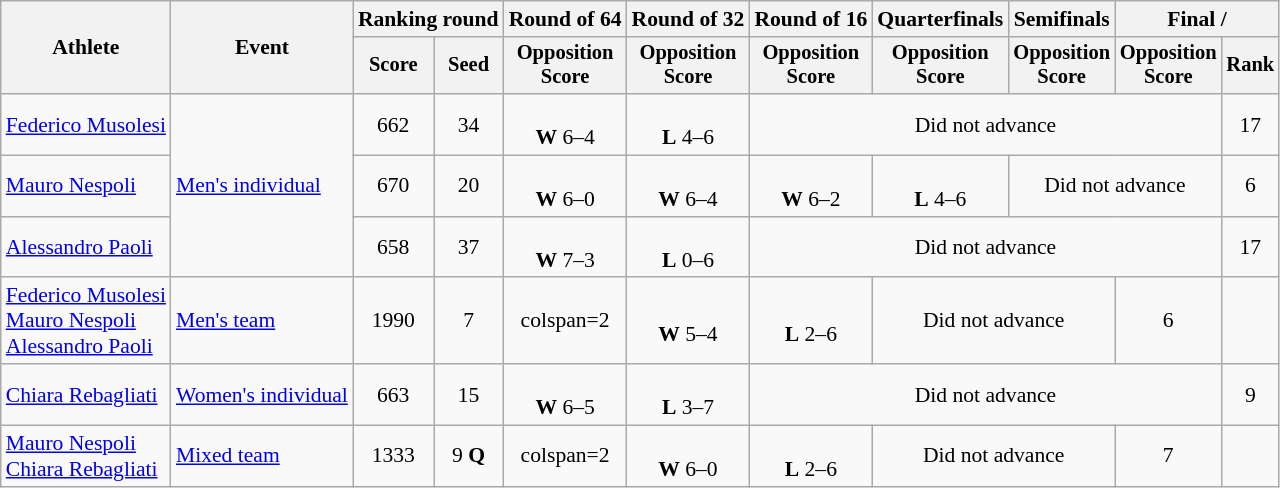<table class="wikitable" style="font-size:90%; text-align:center">
<tr>
<th rowspan=2>Athlete</th>
<th rowspan=2>Event</th>
<th colspan="2">Ranking round</th>
<th>Round of 64</th>
<th>Round of 32</th>
<th>Round of 16</th>
<th>Quarterfinals</th>
<th>Semifinals</th>
<th colspan="2">Final / </th>
</tr>
<tr style="font-size:95%">
<th>Score</th>
<th>Seed</th>
<th>Opposition<br>Score</th>
<th>Opposition<br>Score</th>
<th>Opposition<br>Score</th>
<th>Opposition<br>Score</th>
<th>Opposition<br>Score</th>
<th>Opposition<br>Score</th>
<th>Rank</th>
</tr>
<tr align=center>
<td align=left><a href='#'>Federico Musolesi</a></td>
<td align=left rowspan=3><a href='#'>Men's individual</a></td>
<td>662</td>
<td>34</td>
<td><br><strong>W</strong> 6–4</td>
<td><br><strong>L</strong> 4–6</td>
<td colspan=4>Did not advance</td>
<td>17</td>
</tr>
<tr>
<td align=left><a href='#'>Mauro Nespoli</a></td>
<td>670</td>
<td>20</td>
<td><br><strong>W</strong> 6–0</td>
<td><br><strong>W</strong> 6–4</td>
<td><br><strong>W</strong> 6–2</td>
<td><br><strong>L</strong> 4–6</td>
<td colspan=2>Did not advance</td>
<td>6</td>
</tr>
<tr>
<td align=left><a href='#'>Alessandro Paoli</a></td>
<td>658</td>
<td>37</td>
<td><br><strong>W</strong> 7–3</td>
<td><br><strong>L</strong> 0–6</td>
<td colspan=4>Did not advance</td>
<td>17</td>
</tr>
<tr align=center>
<td align=left><a href='#'>Federico Musolesi</a><br><a href='#'>Mauro Nespoli</a><br><a href='#'>Alessandro Paoli</a></td>
<td align=left><a href='#'>Men's team</a></td>
<td>1990</td>
<td>7</td>
<td>colspan=2 </td>
<td><br><strong>W</strong> 5–4</td>
<td><br><strong>L</strong> 2–6</td>
<td colspan=2 {>Did not advance</td>
<td>6</td>
</tr>
<tr align=center>
<td align=left><a href='#'>Chiara Rebagliati</a></td>
<td align=left><a href='#'>Women's individual</a></td>
<td>663</td>
<td>15</td>
<td><br><strong>W</strong> 6–5</td>
<td><br><strong>L</strong> 3–7</td>
<td colspan=4>Did not advance</td>
<td>9</td>
</tr>
<tr align=center>
<td align=left><a href='#'>Mauro Nespoli</a><br><a href='#'>Chiara Rebagliati</a></td>
<td align=left><a href='#'>Mixed team</a></td>
<td>1333</td>
<td>9 <strong>Q</strong></td>
<td>colspan=2 </td>
<td><br><strong>W</strong> 6–0</td>
<td><br><strong>L</strong> 2–6</td>
<td colspan=2>Did not advance</td>
<td>7</td>
</tr>
</table>
